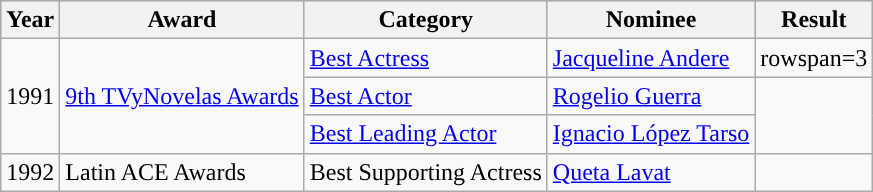<table class="wikitable">
<tr style="background:#b0c4de;">
<th>Year</th>
<th>Award</th>
<th>Category</th>
<th>Nominee</th>
<th>Result</th>
</tr>
<tr>
<td rowspan=3>1991</td>
<td rowspan=3><a href='#'>9th TVyNovelas Awards</a></td>
<td><a href='#'>Best Actress</a></td>
<td><a href='#'>Jacqueline Andere</a></td>
<td>rowspan=3 </td>
</tr>
<tr>
<td><a href='#'>Best Actor</a></td>
<td><a href='#'>Rogelio Guerra</a></td>
</tr>
<tr>
<td><a href='#'>Best Leading Actor</a></td>
<td><a href='#'>Ignacio López Tarso</a></td>
</tr>
<tr>
<td>1992</td>
<td>Latin ACE Awards</td>
<td>Best Supporting Actress</td>
<td><a href='#'>Queta Lavat</a></td>
<td></td>
</tr>
</table>
